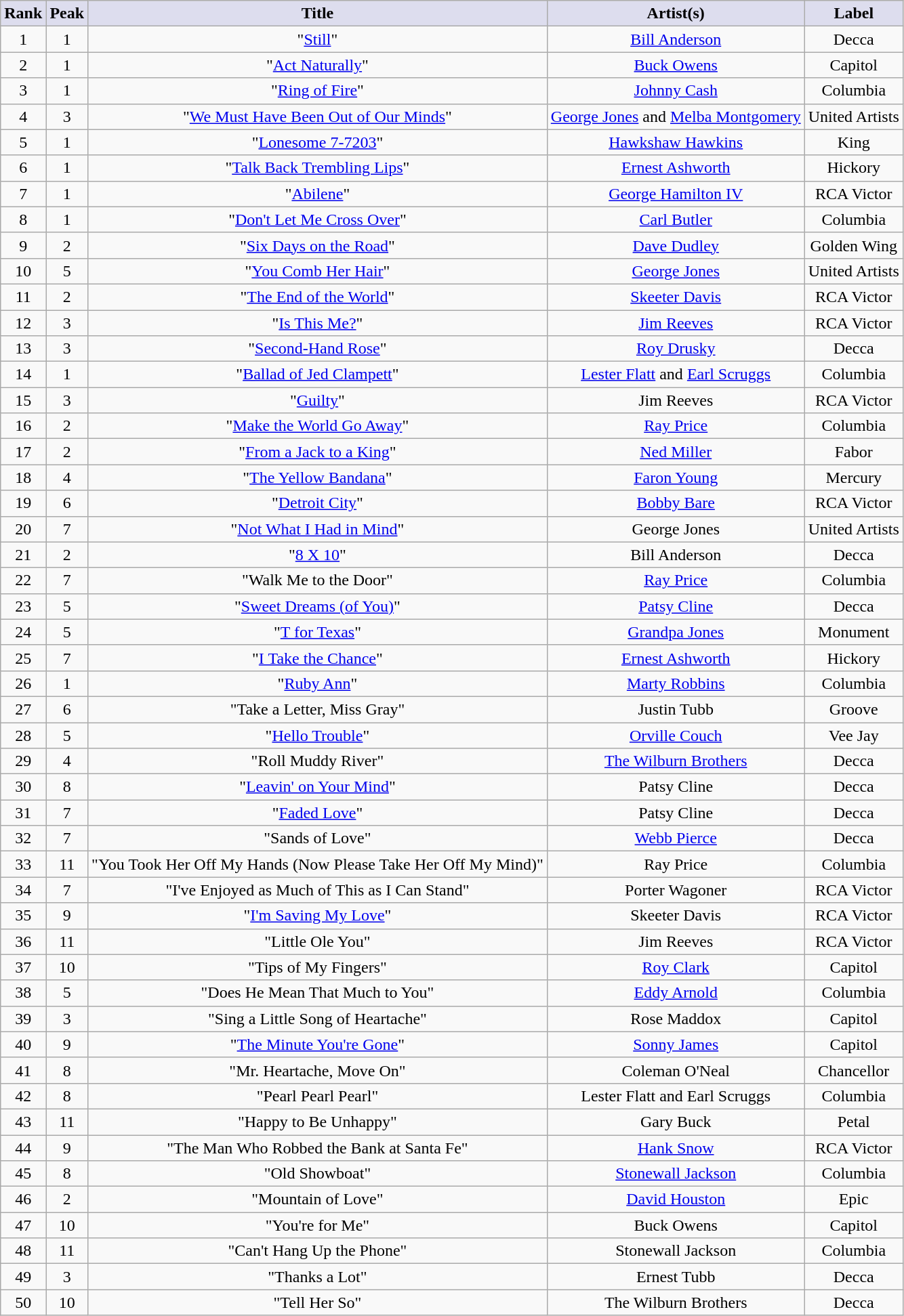<table class="wikitable sortable" style="text-align: center">
<tr>
<th scope="col" style="background:#dde;">Rank</th>
<th scope="col" style="background:#dde;">Peak</th>
<th scope="col" style="background:#dde;">Title</th>
<th scope="col" style="background:#dde;">Artist(s)</th>
<th scope="col" style="background:#dde;">Label</th>
</tr>
<tr>
<td>1</td>
<td>1</td>
<td>"<a href='#'>Still</a>"</td>
<td><a href='#'>Bill Anderson</a></td>
<td>Decca</td>
</tr>
<tr>
<td>2</td>
<td>1</td>
<td>"<a href='#'>Act Naturally</a>"</td>
<td><a href='#'>Buck Owens</a></td>
<td>Capitol</td>
</tr>
<tr>
<td>3</td>
<td>1</td>
<td>"<a href='#'>Ring of Fire</a>"</td>
<td><a href='#'>Johnny Cash</a></td>
<td>Columbia</td>
</tr>
<tr>
<td>4</td>
<td>3</td>
<td>"<a href='#'>We Must Have Been Out of Our Minds</a>"</td>
<td><a href='#'>George Jones</a> and <a href='#'>Melba Montgomery</a></td>
<td>United Artists</td>
</tr>
<tr>
<td>5</td>
<td>1</td>
<td>"<a href='#'>Lonesome 7-7203</a>"</td>
<td><a href='#'>Hawkshaw Hawkins</a></td>
<td>King</td>
</tr>
<tr>
<td>6</td>
<td>1</td>
<td>"<a href='#'>Talk Back Trembling Lips</a>"</td>
<td><a href='#'>Ernest Ashworth</a></td>
<td>Hickory</td>
</tr>
<tr>
<td>7</td>
<td>1</td>
<td>"<a href='#'>Abilene</a>"</td>
<td><a href='#'>George Hamilton IV</a></td>
<td>RCA Victor</td>
</tr>
<tr>
<td>8</td>
<td>1</td>
<td>"<a href='#'>Don't Let Me Cross Over</a>"</td>
<td><a href='#'>Carl Butler</a></td>
<td>Columbia</td>
</tr>
<tr>
<td>9</td>
<td>2</td>
<td>"<a href='#'>Six Days on the Road</a>"</td>
<td><a href='#'>Dave Dudley</a></td>
<td>Golden Wing</td>
</tr>
<tr>
<td>10</td>
<td>5</td>
<td>"<a href='#'>You Comb Her Hair</a>"</td>
<td><a href='#'>George Jones</a></td>
<td>United Artists</td>
</tr>
<tr>
<td>11</td>
<td>2</td>
<td>"<a href='#'>The End of the World</a>"</td>
<td><a href='#'>Skeeter Davis</a></td>
<td>RCA Victor</td>
</tr>
<tr>
<td>12</td>
<td>3</td>
<td>"<a href='#'>Is This Me?</a>"</td>
<td><a href='#'>Jim Reeves</a></td>
<td>RCA Victor</td>
</tr>
<tr>
<td>13</td>
<td>3</td>
<td>"<a href='#'>Second-Hand Rose</a>"</td>
<td><a href='#'>Roy Drusky</a></td>
<td>Decca</td>
</tr>
<tr>
<td>14</td>
<td>1</td>
<td>"<a href='#'>Ballad of Jed Clampett</a>"</td>
<td><a href='#'>Lester Flatt</a> and <a href='#'>Earl Scruggs</a></td>
<td>Columbia</td>
</tr>
<tr>
<td>15</td>
<td>3</td>
<td>"<a href='#'>Guilty</a>"</td>
<td>Jim Reeves</td>
<td>RCA Victor</td>
</tr>
<tr>
<td>16</td>
<td>2</td>
<td>"<a href='#'>Make the World Go Away</a>"</td>
<td><a href='#'>Ray Price</a></td>
<td>Columbia</td>
</tr>
<tr>
<td>17</td>
<td>2</td>
<td>"<a href='#'>From a Jack to a King</a>"</td>
<td><a href='#'>Ned Miller</a></td>
<td>Fabor</td>
</tr>
<tr>
<td>18</td>
<td>4</td>
<td>"<a href='#'>The Yellow Bandana</a>"</td>
<td><a href='#'>Faron Young</a></td>
<td>Mercury</td>
</tr>
<tr>
<td>19</td>
<td>6</td>
<td>"<a href='#'>Detroit City</a>"</td>
<td><a href='#'>Bobby Bare</a></td>
<td>RCA Victor</td>
</tr>
<tr>
<td>20</td>
<td>7</td>
<td>"<a href='#'>Not What I Had in Mind</a>"</td>
<td>George Jones</td>
<td>United Artists</td>
</tr>
<tr>
<td>21</td>
<td>2</td>
<td>"<a href='#'>8 X 10</a>"</td>
<td>Bill Anderson</td>
<td>Decca</td>
</tr>
<tr>
<td>22</td>
<td>7</td>
<td>"Walk Me to the Door"</td>
<td><a href='#'>Ray Price</a></td>
<td>Columbia</td>
</tr>
<tr>
<td>23</td>
<td>5</td>
<td>"<a href='#'>Sweet Dreams (of You)</a>"</td>
<td><a href='#'>Patsy Cline</a></td>
<td>Decca</td>
</tr>
<tr>
<td>24</td>
<td>5</td>
<td>"<a href='#'>T for Texas</a>"</td>
<td><a href='#'>Grandpa Jones</a></td>
<td>Monument</td>
</tr>
<tr>
<td>25</td>
<td>7</td>
<td>"<a href='#'>I Take the Chance</a>"</td>
<td><a href='#'>Ernest Ashworth</a></td>
<td>Hickory</td>
</tr>
<tr>
<td>26</td>
<td>1</td>
<td>"<a href='#'>Ruby Ann</a>"</td>
<td><a href='#'>Marty Robbins</a></td>
<td>Columbia</td>
</tr>
<tr>
<td>27</td>
<td>6</td>
<td>"Take a Letter, Miss Gray"</td>
<td>Justin Tubb</td>
<td>Groove</td>
</tr>
<tr>
<td>28</td>
<td>5</td>
<td>"<a href='#'>Hello Trouble</a>"</td>
<td><a href='#'>Orville Couch</a></td>
<td>Vee Jay</td>
</tr>
<tr>
<td>29</td>
<td>4</td>
<td>"Roll Muddy River"</td>
<td><a href='#'>The Wilburn Brothers</a></td>
<td>Decca</td>
</tr>
<tr>
<td>30</td>
<td>8</td>
<td>"<a href='#'>Leavin' on Your Mind</a>"</td>
<td>Patsy Cline</td>
<td>Decca</td>
</tr>
<tr>
<td>31</td>
<td>7</td>
<td>"<a href='#'>Faded Love</a>"</td>
<td>Patsy Cline</td>
<td>Decca</td>
</tr>
<tr>
<td>32</td>
<td>7</td>
<td>"Sands of Love"</td>
<td><a href='#'>Webb Pierce</a></td>
<td>Decca</td>
</tr>
<tr>
<td>33</td>
<td>11</td>
<td>"You Took Her Off My Hands (Now Please Take Her Off My Mind)"</td>
<td>Ray Price</td>
<td>Columbia</td>
</tr>
<tr>
<td>34</td>
<td>7</td>
<td>"I've Enjoyed as Much of This as I Can Stand"</td>
<td>Porter Wagoner</td>
<td>RCA Victor</td>
</tr>
<tr>
<td>35</td>
<td>9</td>
<td>"<a href='#'>I'm Saving My Love</a>"</td>
<td>Skeeter Davis</td>
<td>RCA Victor</td>
</tr>
<tr>
<td>36</td>
<td>11</td>
<td>"Little Ole You"</td>
<td>Jim Reeves</td>
<td>RCA Victor</td>
</tr>
<tr>
<td>37</td>
<td>10</td>
<td>"Tips of My Fingers"</td>
<td><a href='#'>Roy Clark</a></td>
<td>Capitol</td>
</tr>
<tr>
<td>38</td>
<td>5</td>
<td>"Does He Mean That Much to You"</td>
<td><a href='#'>Eddy Arnold</a></td>
<td>Columbia</td>
</tr>
<tr>
<td>39</td>
<td>3</td>
<td>"Sing a Little Song of Heartache"</td>
<td>Rose Maddox</td>
<td>Capitol</td>
</tr>
<tr>
<td>40</td>
<td>9</td>
<td>"<a href='#'>The Minute You're Gone</a>"</td>
<td><a href='#'>Sonny James</a></td>
<td>Capitol</td>
</tr>
<tr>
<td>41</td>
<td>8</td>
<td>"Mr. Heartache, Move On"</td>
<td>Coleman O'Neal</td>
<td>Chancellor</td>
</tr>
<tr>
<td>42</td>
<td>8</td>
<td>"Pearl Pearl Pearl"</td>
<td>Lester Flatt and Earl Scruggs</td>
<td>Columbia</td>
</tr>
<tr>
<td>43</td>
<td>11</td>
<td>"Happy to Be Unhappy"</td>
<td>Gary Buck</td>
<td>Petal</td>
</tr>
<tr>
<td>44</td>
<td>9</td>
<td>"The Man Who Robbed the Bank at Santa Fe"</td>
<td><a href='#'>Hank Snow</a></td>
<td>RCA Victor</td>
</tr>
<tr>
<td>45</td>
<td>8</td>
<td>"Old Showboat"</td>
<td><a href='#'>Stonewall Jackson</a></td>
<td>Columbia</td>
</tr>
<tr>
<td>46</td>
<td>2</td>
<td>"Mountain of Love"</td>
<td><a href='#'>David Houston</a></td>
<td>Epic</td>
</tr>
<tr>
<td>47</td>
<td>10</td>
<td>"You're for Me"</td>
<td>Buck Owens</td>
<td>Capitol</td>
</tr>
<tr>
<td>48</td>
<td>11</td>
<td>"Can't Hang Up the Phone"</td>
<td>Stonewall Jackson</td>
<td>Columbia</td>
</tr>
<tr>
<td>49</td>
<td>3</td>
<td>"Thanks a Lot"</td>
<td>Ernest Tubb</td>
<td>Decca</td>
</tr>
<tr>
<td>50</td>
<td>10</td>
<td>"Tell Her So"</td>
<td>The Wilburn Brothers</td>
<td>Decca</td>
</tr>
</table>
